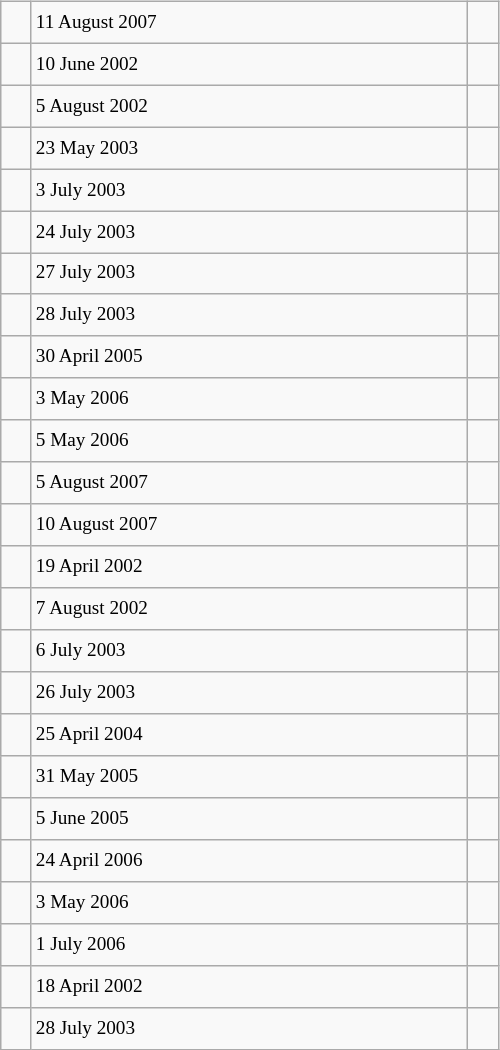<table class="wikitable" style="font-size: 80%; float: left; width: 26em; margin-right: 1em; height: 700px">
<tr>
<td></td>
<td>11 August 2007</td>
<td></td>
</tr>
<tr>
<td></td>
<td>10 June 2002</td>
<td></td>
</tr>
<tr>
<td></td>
<td>5 August 2002</td>
<td></td>
</tr>
<tr>
<td></td>
<td>23 May 2003</td>
<td></td>
</tr>
<tr>
<td></td>
<td>3 July 2003</td>
<td></td>
</tr>
<tr>
<td></td>
<td>24 July 2003</td>
<td></td>
</tr>
<tr>
<td></td>
<td>27 July 2003</td>
<td></td>
</tr>
<tr>
<td></td>
<td>28 July 2003</td>
<td></td>
</tr>
<tr>
<td></td>
<td>30 April 2005</td>
<td></td>
</tr>
<tr>
<td></td>
<td>3 May 2006</td>
<td></td>
</tr>
<tr>
<td></td>
<td>5 May 2006</td>
<td></td>
</tr>
<tr>
<td></td>
<td>5 August 2007</td>
<td></td>
</tr>
<tr>
<td></td>
<td>10 August 2007</td>
<td></td>
</tr>
<tr>
<td></td>
<td>19 April 2002</td>
<td></td>
</tr>
<tr>
<td></td>
<td>7 August 2002</td>
<td></td>
</tr>
<tr>
<td></td>
<td>6 July 2003</td>
<td></td>
</tr>
<tr>
<td></td>
<td>26 July 2003</td>
<td></td>
</tr>
<tr>
<td></td>
<td>25 April 2004</td>
<td></td>
</tr>
<tr>
<td></td>
<td>31 May 2005</td>
<td></td>
</tr>
<tr>
<td></td>
<td>5 June 2005</td>
<td></td>
</tr>
<tr>
<td></td>
<td>24 April 2006</td>
<td></td>
</tr>
<tr>
<td></td>
<td>3 May 2006</td>
<td></td>
</tr>
<tr>
<td></td>
<td>1 July 2006</td>
<td></td>
</tr>
<tr>
<td></td>
<td>18 April 2002</td>
<td></td>
</tr>
<tr>
<td></td>
<td>28 July 2003</td>
<td></td>
</tr>
</table>
